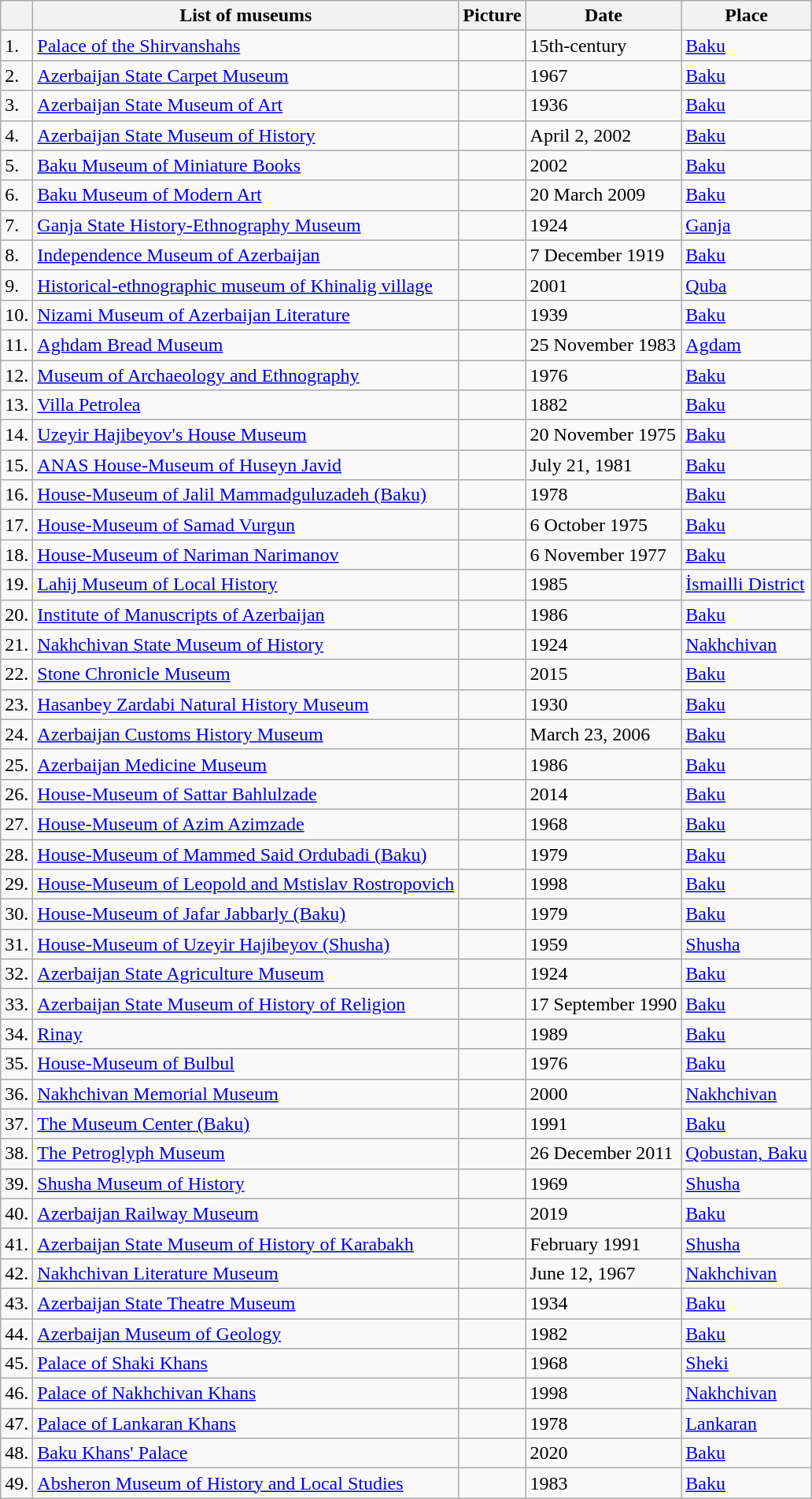<table class="wikitable">
<tr>
<th></th>
<th>List of <strong>museums</strong></th>
<th>Picture</th>
<th>Date</th>
<th>Place</th>
</tr>
<tr>
<td>1.</td>
<td><a href='#'>Palace of the Shirvanshahs</a></td>
<td></td>
<td>15th-century</td>
<td><a href='#'>Baku</a></td>
</tr>
<tr>
<td>2.</td>
<td><a href='#'>Azerbaijan State Carpet Museum</a></td>
<td></td>
<td>1967</td>
<td><a href='#'>Baku</a></td>
</tr>
<tr>
<td>3.</td>
<td><a href='#'>Azerbaijan State Museum of Art</a></td>
<td></td>
<td>1936</td>
<td><a href='#'>Baku</a></td>
</tr>
<tr>
<td>4.</td>
<td><a href='#'>Azerbaijan State Museum of History</a></td>
<td></td>
<td>April 2, 2002</td>
<td><a href='#'>Baku</a></td>
</tr>
<tr>
<td>5.</td>
<td><a href='#'>Baku Museum of Miniature Books</a></td>
<td></td>
<td>2002</td>
<td><a href='#'>Baku</a></td>
</tr>
<tr>
<td>6.</td>
<td><a href='#'>Baku Museum of Modern Art</a></td>
<td></td>
<td>20 March 2009</td>
<td><a href='#'>Baku</a></td>
</tr>
<tr>
<td>7.</td>
<td><a href='#'>Ganja State History-Ethnography Museum</a></td>
<td></td>
<td>1924</td>
<td><a href='#'>Ganja</a></td>
</tr>
<tr>
<td>8.</td>
<td><a href='#'>Independence Museum of Azerbaijan</a></td>
<td></td>
<td>7 December 1919</td>
<td><a href='#'>Baku</a></td>
</tr>
<tr>
<td>9.</td>
<td><a href='#'>Historical-ethnographic museum of Khinalig village</a></td>
<td></td>
<td>2001</td>
<td><a href='#'>Quba</a></td>
</tr>
<tr>
<td>10.</td>
<td><a href='#'>Nizami Museum of Azerbaijan Literature</a></td>
<td></td>
<td>1939</td>
<td><a href='#'>Baku</a></td>
</tr>
<tr>
<td>11.</td>
<td><a href='#'>Aghdam Bread Museum</a></td>
<td></td>
<td>25 November 1983</td>
<td><a href='#'>Agdam</a></td>
</tr>
<tr>
<td>12.</td>
<td><a href='#'>Museum of Archaeology and Ethnography</a></td>
<td></td>
<td>1976</td>
<td><a href='#'>Baku</a></td>
</tr>
<tr>
<td>13.</td>
<td><a href='#'>Villa Petrolea</a></td>
<td></td>
<td>1882</td>
<td><a href='#'>Baku</a></td>
</tr>
<tr>
<td>14.</td>
<td><a href='#'>Uzeyir Hajibeyov's House Museum</a></td>
<td></td>
<td>20 November 1975</td>
<td><a href='#'>Baku</a></td>
</tr>
<tr>
<td>15.</td>
<td><a href='#'>ANAS House-Museum of Huseyn Javid</a></td>
<td></td>
<td>July 21, 1981</td>
<td><a href='#'>Baku</a></td>
</tr>
<tr>
<td>16.</td>
<td><a href='#'>House-Museum of Jalil Mammadguluzadeh (Baku)</a></td>
<td></td>
<td>1978</td>
<td><a href='#'>Baku</a></td>
</tr>
<tr>
<td>17.</td>
<td><a href='#'>House-Museum of Samad Vurgun</a></td>
<td></td>
<td>6 October 1975</td>
<td><a href='#'>Baku</a></td>
</tr>
<tr>
<td>18.</td>
<td><a href='#'>House-Museum of Nariman Narimanov</a></td>
<td></td>
<td>6 November 1977</td>
<td><a href='#'>Baku</a></td>
</tr>
<tr>
<td>19.</td>
<td><a href='#'>Lahij Museum of Local History</a></td>
<td></td>
<td>1985</td>
<td><a href='#'>İsmailli District</a></td>
</tr>
<tr>
<td>20.</td>
<td><a href='#'>Institute of Manuscripts of Azerbaijan</a></td>
<td></td>
<td>1986</td>
<td><a href='#'>Baku</a></td>
</tr>
<tr>
<td>21.</td>
<td><a href='#'>Nakhchivan State Museum of History</a></td>
<td></td>
<td>1924</td>
<td><a href='#'>Nakhchivan</a></td>
</tr>
<tr>
<td>22.</td>
<td><a href='#'>Stone Chronicle Museum</a></td>
<td></td>
<td>2015</td>
<td><a href='#'>Baku</a></td>
</tr>
<tr>
<td>23.</td>
<td><a href='#'>Hasanbey Zardabi Natural History Museum</a></td>
<td></td>
<td>1930</td>
<td><a href='#'>Baku</a></td>
</tr>
<tr>
<td>24.</td>
<td><a href='#'>Azerbaijan Customs History Museum</a></td>
<td></td>
<td>March 23, 2006</td>
<td><a href='#'>Baku</a></td>
</tr>
<tr>
<td>25.</td>
<td><a href='#'>Azerbaijan Medicine Museum</a></td>
<td></td>
<td>1986</td>
<td><a href='#'>Baku</a></td>
</tr>
<tr>
<td>26.</td>
<td><a href='#'>House-Museum of Sattar Bahlulzade</a></td>
<td></td>
<td>2014</td>
<td><a href='#'>Baku</a></td>
</tr>
<tr>
<td>27.</td>
<td><a href='#'>House-Museum of Azim Azimzade</a></td>
<td></td>
<td>1968</td>
<td><a href='#'>Baku</a></td>
</tr>
<tr>
<td>28.</td>
<td><a href='#'>House-Museum of Mammed Said Ordubadi (Baku)</a></td>
<td></td>
<td>1979</td>
<td><a href='#'>Baku</a></td>
</tr>
<tr>
<td>29.</td>
<td><a href='#'>House-Museum of Leopold and Mstislav Rostropovich</a></td>
<td></td>
<td>1998</td>
<td><a href='#'>Baku</a></td>
</tr>
<tr>
<td>30.</td>
<td><a href='#'>House-Museum of Jafar Jabbarly (Baku)</a></td>
<td></td>
<td>1979</td>
<td><a href='#'>Baku</a></td>
</tr>
<tr>
<td>31.</td>
<td><a href='#'>House-Museum of Uzeyir Hajibeyov (Shusha)</a></td>
<td></td>
<td>1959</td>
<td><a href='#'>Shusha</a></td>
</tr>
<tr>
<td>32.</td>
<td><a href='#'>Azerbaijan State Agriculture Museum</a></td>
<td></td>
<td>1924</td>
<td><a href='#'>Baku</a></td>
</tr>
<tr>
<td>33.</td>
<td><a href='#'>Azerbaijan State Museum of History of Religion</a></td>
<td></td>
<td>17 September 1990</td>
<td><a href='#'>Baku</a></td>
</tr>
<tr>
<td>34.</td>
<td><a href='#'>Rinay</a></td>
<td></td>
<td>1989</td>
<td><a href='#'>Baku</a></td>
</tr>
<tr>
<td>35.</td>
<td><a href='#'>House-Museum of Bulbul</a></td>
<td></td>
<td>1976</td>
<td><a href='#'>Baku</a></td>
</tr>
<tr>
<td>36.</td>
<td><a href='#'>Nakhchivan Memorial Museum</a></td>
<td></td>
<td>2000</td>
<td><a href='#'>Nakhchivan</a></td>
</tr>
<tr>
<td>37.</td>
<td><a href='#'>The Museum Center (Baku)</a></td>
<td></td>
<td>1991</td>
<td><a href='#'>Baku</a></td>
</tr>
<tr>
<td>38.</td>
<td><a href='#'>The Petroglyph Museum</a></td>
<td></td>
<td>26 December 2011</td>
<td><a href='#'>Qobustan, Baku</a></td>
</tr>
<tr>
<td>39.</td>
<td><a href='#'>Shusha Museum of History</a></td>
<td></td>
<td>1969</td>
<td><a href='#'>Shusha</a></td>
</tr>
<tr>
<td>40.</td>
<td><a href='#'>Azerbaijan Railway Museum</a></td>
<td></td>
<td>2019</td>
<td><a href='#'>Baku</a></td>
</tr>
<tr>
<td>41.</td>
<td><a href='#'>Azerbaijan State Museum of History of Karabakh</a></td>
<td></td>
<td>February 1991</td>
<td><a href='#'>Shusha</a></td>
</tr>
<tr>
<td>42.</td>
<td><a href='#'>Nakhchivan Literature Museum</a></td>
<td></td>
<td>June 12, 1967</td>
<td><a href='#'>Nakhchivan</a></td>
</tr>
<tr>
<td>43.</td>
<td><a href='#'>Azerbaijan State Theatre Museum</a></td>
<td></td>
<td>1934</td>
<td><a href='#'>Baku</a></td>
</tr>
<tr>
<td>44.</td>
<td><a href='#'>Azerbaijan Museum of Geology</a></td>
<td></td>
<td>1982</td>
<td><a href='#'>Baku</a></td>
</tr>
<tr>
<td>45.</td>
<td><a href='#'>Palace of Shaki Khans</a></td>
<td></td>
<td>1968</td>
<td><a href='#'>Sheki</a></td>
</tr>
<tr>
<td>46.</td>
<td><a href='#'>Palace of Nakhchivan Khans</a></td>
<td></td>
<td>1998</td>
<td><a href='#'>Nakhchivan</a></td>
</tr>
<tr>
<td>47.</td>
<td><a href='#'>Palace of Lankaran Khans</a></td>
<td></td>
<td>1978</td>
<td><a href='#'>Lankaran</a></td>
</tr>
<tr>
<td>48.</td>
<td><a href='#'>Baku Khans' Palace</a></td>
<td></td>
<td>2020</td>
<td><a href='#'>Baku</a></td>
</tr>
<tr>
<td>49.</td>
<td><a href='#'>Absheron Museum of History and Local Studies</a></td>
<td></td>
<td>1983</td>
<td><a href='#'>Baku</a></td>
</tr>
</table>
